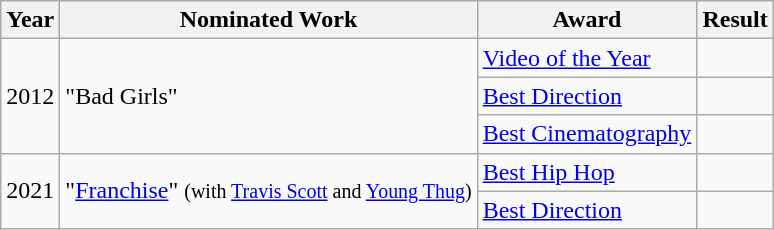<table class="wikitable">
<tr>
<th>Year</th>
<th>Nominated Work</th>
<th>Award</th>
<th>Result</th>
</tr>
<tr>
<td rowspan="3">2012</td>
<td rowspan="3">"Bad Girls"</td>
<td><a href='#'>Video of the Year</a></td>
<td></td>
</tr>
<tr>
<td><a href='#'>Best Direction</a></td>
<td></td>
</tr>
<tr>
<td><a href='#'>Best Cinematography</a></td>
<td></td>
</tr>
<tr>
<td rowspan="2">2021</td>
<td rowspan="2">"<a href='#'>Franchise</a>" <small>(with <a href='#'>Travis Scott</a> and <a href='#'>Young Thug</a>)</small></td>
<td><a href='#'>Best Hip Hop</a></td>
<td></td>
</tr>
<tr>
<td><a href='#'>Best Direction</a></td>
<td></td>
</tr>
</table>
